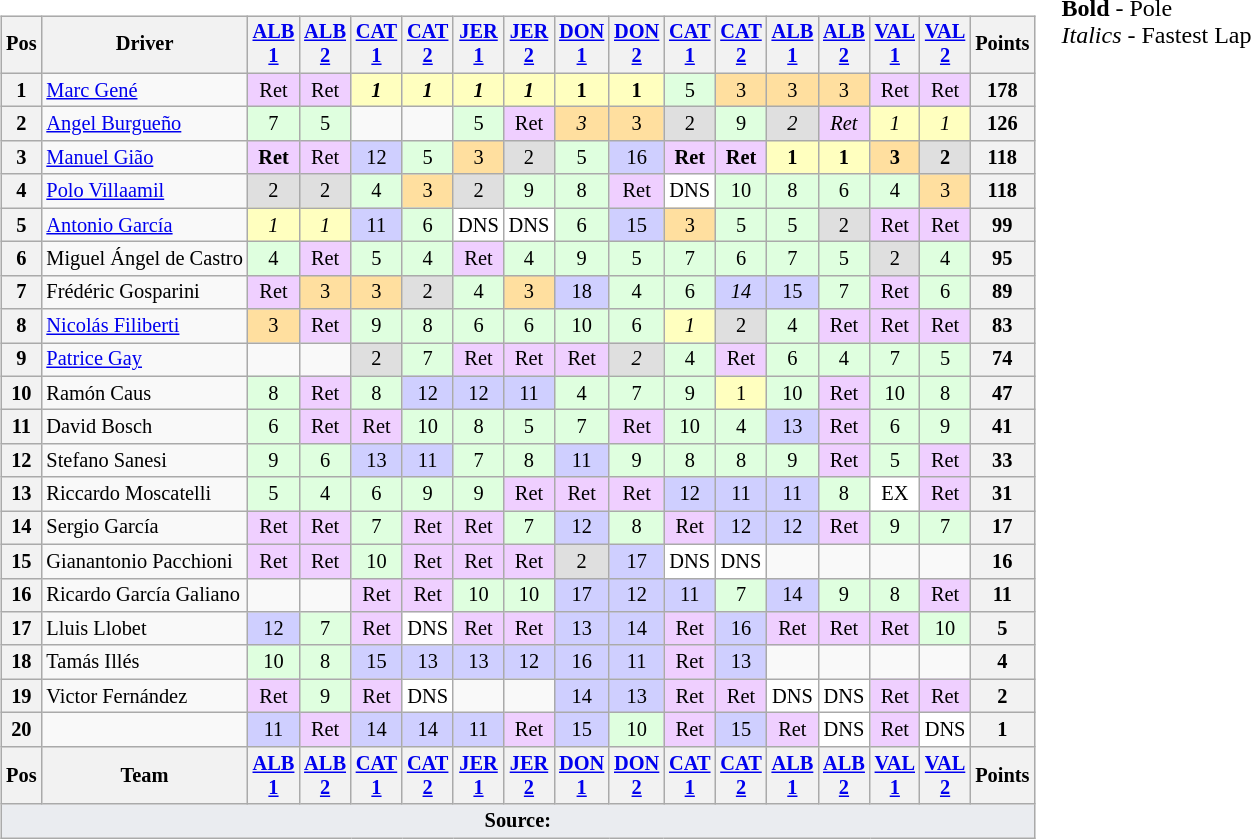<table>
<tr>
<td><br><table class="wikitable" style="font-size: 85%; text-align: center;">
<tr valign="top">
<th valign=middle>Pos</th>
<th valign=middle>Driver</th>
<th><a href='#'>ALB<br>1</a><br></th>
<th><a href='#'>ALB<br>2</a><br></th>
<th><a href='#'>CAT<br>1</a><br></th>
<th><a href='#'>CAT<br>2</a><br></th>
<th><a href='#'>JER<br>1</a><br></th>
<th><a href='#'>JER<br>2</a><br></th>
<th><a href='#'>DON<br>1</a><br></th>
<th><a href='#'>DON<br>2</a><br></th>
<th><a href='#'>CAT<br>1</a><br></th>
<th><a href='#'>CAT<br>2</a><br></th>
<th><a href='#'>ALB<br>1</a><br></th>
<th><a href='#'>ALB<br>2</a><br></th>
<th><a href='#'>VAL<br>1</a><br></th>
<th><a href='#'>VAL<br>2</a><br></th>
<th valign=middle>Points</th>
</tr>
<tr>
<th>1</th>
<td align="left"> <a href='#'>Marc Gené</a></td>
<td style="background:#efcfff;">Ret</td>
<td style="background:#efcfff;">Ret</td>
<td style="background:#ffffbf;"><strong><em>1</em></strong></td>
<td style="background:#ffffbf;"><strong><em>1</em></strong></td>
<td style="background:#ffffbf;"><strong><em>1</em></strong></td>
<td style="background:#ffffbf;"><strong><em>1</em></strong></td>
<td style="background:#ffffbf;"><strong>1</strong></td>
<td style="background:#ffffbf;"><strong>1</strong></td>
<td style="background:#dfffdf;">5</td>
<td style="background:#ffdf9f;">3</td>
<td style="background:#ffdf9f;">3</td>
<td style="background:#ffdf9f;">3</td>
<td style="background:#efcfff;">Ret</td>
<td style="background:#efcfff;">Ret</td>
<th>178</th>
</tr>
<tr>
<th>2</th>
<td align="left"> <a href='#'>Angel Burgueño</a></td>
<td style="background:#dfffdf;">7</td>
<td style="background:#dfffdf;">5</td>
<td></td>
<td></td>
<td style="background:#dfffdf;">5</td>
<td style="background:#efcfff;">Ret</td>
<td style="background:#ffdf9f;"><em>3</em></td>
<td style="background:#ffdf9f;">3</td>
<td style="background:#dfdfdf;">2</td>
<td style="background:#dfffdf;">9</td>
<td style="background:#dfdfdf;"><em>2</em></td>
<td style="background:#efcfff;"><em>Ret</em></td>
<td style="background:#ffffbf;"><em>1</em></td>
<td style="background:#ffffbf;"><em>1</em></td>
<th>126</th>
</tr>
<tr>
<th>3</th>
<td align="left"> <a href='#'>Manuel Gião</a></td>
<td style="background:#efcfff;"><strong>Ret</strong></td>
<td style="background:#efcfff;">Ret</td>
<td style="background:#cfcfff;">12</td>
<td style="background:#dfffdf;">5</td>
<td style="background:#ffdf9f;">3</td>
<td style="background:#dfdfdf;">2</td>
<td style="background:#dfffdf;">5</td>
<td style="background:#cfcfff;">16</td>
<td style="background:#efcfff;"><strong>Ret</strong></td>
<td style="background:#efcfff;"><strong>Ret</strong></td>
<td style="background:#ffffbf;"><strong>1</strong></td>
<td style="background:#ffffbf;"><strong>1</strong></td>
<td style="background:#ffdf9f;"><strong>3</strong></td>
<td style="background:#dfdfdf;"><strong>2</strong></td>
<th>118</th>
</tr>
<tr>
<th>4</th>
<td align="left"> <a href='#'>Polo Villaamil</a></td>
<td style="background:#dfdfdf;">2</td>
<td style="background:#dfdfdf;">2</td>
<td style="background:#dfffdf;">4</td>
<td style="background:#ffdf9f;">3</td>
<td style="background:#dfdfdf;">2</td>
<td style="background:#dfffdf;">9</td>
<td style="background:#dfffdf;">8</td>
<td style="background:#efcfff;">Ret</td>
<td style="background:#ffffff;">DNS</td>
<td style="background:#dfffdf;">10</td>
<td style="background:#dfffdf;">8</td>
<td style="background:#dfffdf;">6</td>
<td style="background:#dfffdf;">4</td>
<td style="background:#ffdf9f;">3</td>
<th>118</th>
</tr>
<tr>
<th>5</th>
<td align="left"> <a href='#'>Antonio García</a></td>
<td style="background:#ffffbf;"><em>1</em></td>
<td style="background:#ffffbf;"><em>1</em></td>
<td style="background:#cfcfff;">11</td>
<td style="background:#dfffdf;">6</td>
<td style="background:#ffffff;">DNS</td>
<td style="background:#ffffff;">DNS</td>
<td style="background:#dfffdf;">6</td>
<td style="background:#cfcfff;">15</td>
<td style="background:#ffdf9f;">3</td>
<td style="background:#dfffdf;">5</td>
<td style="background:#dfffdf;">5</td>
<td style="background:#dfdfdf;">2</td>
<td style="background:#efcfff;">Ret</td>
<td style="background:#efcfff;">Ret</td>
<th>99</th>
</tr>
<tr>
<th>6</th>
<td align="left"> Miguel Ángel de Castro</td>
<td style="background:#dfffdf;">4</td>
<td style="background:#efcfff;">Ret</td>
<td style="background:#dfffdf;">5</td>
<td style="background:#dfffdf;">4</td>
<td style="background:#efcfff;">Ret</td>
<td style="background:#dfffdf;">4</td>
<td style="background:#dfffdf;">9</td>
<td style="background:#dfffdf;">5</td>
<td style="background:#dfffdf;">7</td>
<td style="background:#dfffdf;">6</td>
<td style="background:#dfffdf;">7</td>
<td style="background:#dfffdf;">5</td>
<td style="background:#dfdfdf;">2</td>
<td style="background:#dfffdf;">4</td>
<th>95</th>
</tr>
<tr>
<th>7</th>
<td align="left"> Frédéric Gosparini</td>
<td style="background:#efcfff;">Ret</td>
<td style="background:#ffdf9f;">3</td>
<td style="background:#ffdf9f;">3</td>
<td style="background:#dfdfdf;">2</td>
<td style="background:#dfffdf;">4</td>
<td style="background:#ffdf9f;">3</td>
<td style="background:#cfcfff;">18</td>
<td style="background:#dfffdf;">4</td>
<td style="background:#dfffdf;">6</td>
<td style="background:#cfcfff;"><em>14</em></td>
<td style="background:#cfcfff;">15</td>
<td style="background:#dfffdf;">7</td>
<td style="background:#efcfff;">Ret</td>
<td style="background:#dfffdf;">6</td>
<th>89</th>
</tr>
<tr>
<th>8</th>
<td align="left"> <a href='#'>Nicolás Filiberti</a></td>
<td style="background:#ffdf9f;">3</td>
<td style="background:#efcfff;">Ret</td>
<td style="background:#dfffdf;">9</td>
<td style="background:#dfffdf;">8</td>
<td style="background:#dfffdf;">6</td>
<td style="background:#dfffdf;">6</td>
<td style="background:#dfffdf;">10</td>
<td style="background:#dfffdf;">6</td>
<td style="background:#ffffbf;"><em>1</em></td>
<td style="background:#dfdfdf;">2</td>
<td style="background:#dfffdf;">4</td>
<td style="background:#efcfff;">Ret</td>
<td style="background:#efcfff;">Ret</td>
<td style="background:#efcfff;">Ret</td>
<th>83</th>
</tr>
<tr>
<th>9</th>
<td align="left"> <a href='#'>Patrice Gay</a></td>
<td></td>
<td></td>
<td style="background:#dfdfdf;">2</td>
<td style="background:#dfffdf;">7</td>
<td style="background:#efcfff;">Ret</td>
<td style="background:#efcfff;">Ret</td>
<td style="background:#efcfff;">Ret</td>
<td style="background:#dfdfdf;"><em>2</em></td>
<td style="background:#dfffdf;">4</td>
<td style="background:#efcfff;">Ret</td>
<td style="background:#dfffdf;">6</td>
<td style="background:#dfffdf;">4</td>
<td style="background:#dfffdf;">7</td>
<td style="background:#dfffdf;">5</td>
<th>74</th>
</tr>
<tr>
<th>10</th>
<td align="left"> Ramón Caus</td>
<td style="background:#dfffdf;">8</td>
<td style="background:#efcfff;">Ret</td>
<td style="background:#dfffdf;">8</td>
<td style="background:#cfcfff;">12</td>
<td style="background:#cfcfff;">12</td>
<td style="background:#cfcfff;">11</td>
<td style="background:#dfffdf;">4</td>
<td style="background:#dfffdf;">7</td>
<td style="background:#dfffdf;">9</td>
<td style="background:#ffffbf;">1</td>
<td style="background:#dfffdf;">10</td>
<td style="background:#efcfff;">Ret</td>
<td style="background:#dfffdf;">10</td>
<td style="background:#dfffdf;">8</td>
<th>47</th>
</tr>
<tr>
<th>11</th>
<td align="left"> David Bosch</td>
<td style="background:#dfffdf;">6</td>
<td style="background:#efcfff;">Ret</td>
<td style="background:#efcfff;">Ret</td>
<td style="background:#dfffdf;">10</td>
<td style="background:#dfffdf;">8</td>
<td style="background:#dfffdf;">5</td>
<td style="background:#dfffdf;">7</td>
<td style="background:#efcfff;">Ret</td>
<td style="background:#dfffdf;">10</td>
<td style="background:#dfffdf;">4</td>
<td style="background:#cfcfff;">13</td>
<td style="background:#efcfff;">Ret</td>
<td style="background:#dfffdf;">6</td>
<td style="background:#dfffdf;">9</td>
<th>41</th>
</tr>
<tr>
<th>12</th>
<td align="left"> Stefano Sanesi</td>
<td style="background:#dfffdf;">9</td>
<td style="background:#dfffdf;">6</td>
<td style="background:#cfcfff;">13</td>
<td style="background:#cfcfff;">11</td>
<td style="background:#dfffdf;">7</td>
<td style="background:#dfffdf;">8</td>
<td style="background:#cfcfff;">11</td>
<td style="background:#dfffdf;">9</td>
<td style="background:#dfffdf;">8</td>
<td style="background:#dfffdf;">8</td>
<td style="background:#dfffdf;">9</td>
<td style="background:#efcfff;">Ret</td>
<td style="background:#dfffdf;">5</td>
<td style="background:#efcfff;">Ret</td>
<th>33</th>
</tr>
<tr>
<th>13</th>
<td align="left"> Riccardo Moscatelli</td>
<td style="background:#dfffdf;">5</td>
<td style="background:#dfffdf;">4</td>
<td style="background:#dfffdf;">6</td>
<td style="background:#dfffdf;">9</td>
<td style="background:#dfffdf;">9</td>
<td style="background:#efcfff;">Ret</td>
<td style="background:#efcfff;">Ret</td>
<td style="background:#efcfff;">Ret</td>
<td style="background:#cfcfff;">12</td>
<td style="background:#cfcfff;">11</td>
<td style="background:#cfcfff;">11</td>
<td style="background:#dfffdf;">8</td>
<td style="background:#ffffff;">EX</td>
<td style="background:#efcfff;">Ret</td>
<th>31</th>
</tr>
<tr>
<th>14</th>
<td align="left"> Sergio García</td>
<td style="background:#efcfff;">Ret</td>
<td style="background:#efcfff;">Ret</td>
<td style="background:#dfffdf;">7</td>
<td style="background:#efcfff;">Ret</td>
<td style="background:#efcfff;">Ret</td>
<td style="background:#dfffdf;">7</td>
<td style="background:#cfcfff;">12</td>
<td style="background:#dfffdf;">8</td>
<td style="background:#efcfff;">Ret</td>
<td style="background:#cfcfff;">12</td>
<td style="background:#cfcfff;">12</td>
<td style="background:#efcfff;">Ret</td>
<td style="background:#dfffdf;">9</td>
<td style="background:#dfffdf;">7</td>
<th>17</th>
</tr>
<tr>
<th>15</th>
<td align="left"> Gianantonio Pacchioni</td>
<td style="background:#efcfff;">Ret</td>
<td style="background:#efcfff;">Ret</td>
<td style="background:#dfffdf;">10</td>
<td style="background:#efcfff;">Ret</td>
<td style="background:#efcfff;">Ret</td>
<td style="background:#efcfff;">Ret</td>
<td style="background:#dfdfdf;">2</td>
<td style="background:#cfcfff;">17</td>
<td style="background:#ffffff;">DNS</td>
<td style="background:#ffffff;">DNS</td>
<td></td>
<td></td>
<td></td>
<td></td>
<th>16</th>
</tr>
<tr>
<th>16</th>
<td align="left"> Ricardo García Galiano</td>
<td></td>
<td></td>
<td style="background:#efcfff;">Ret</td>
<td style="background:#efcfff;">Ret</td>
<td style="background:#dfffdf;">10</td>
<td style="background:#dfffdf;">10</td>
<td style="background:#cfcfff;">17</td>
<td style="background:#cfcfff;">12</td>
<td style="background:#cfcfff;">11</td>
<td style="background:#dfffdf;">7</td>
<td style="background:#cfcfff;">14</td>
<td style="background:#dfffdf;">9</td>
<td style="background:#dfffdf;">8</td>
<td style="background:#efcfff;">Ret</td>
<th>11</th>
</tr>
<tr>
<th>17</th>
<td align="left"> Lluis Llobet</td>
<td style="background:#cfcfff;">12</td>
<td style="background:#dfffdf;">7</td>
<td style="background:#efcfff;">Ret</td>
<td style="background:#ffffff;">DNS</td>
<td style="background:#efcfff;">Ret</td>
<td style="background:#efcfff;">Ret</td>
<td style="background:#cfcfff;">13</td>
<td style="background:#cfcfff;">14</td>
<td style="background:#efcfff;">Ret</td>
<td style="background:#cfcfff;">16</td>
<td style="background:#efcfff;">Ret</td>
<td style="background:#efcfff;">Ret</td>
<td style="background:#efcfff;">Ret</td>
<td style="background:#dfffdf;">10</td>
<th>5</th>
</tr>
<tr>
<th>18</th>
<td align="left"> Tamás Illés</td>
<td style="background:#dfffdf;">10</td>
<td style="background:#dfffdf;">8</td>
<td style="background:#cfcfff;">15</td>
<td style="background:#cfcfff;">13</td>
<td style="background:#cfcfff;">13</td>
<td style="background:#cfcfff;">12</td>
<td style="background:#cfcfff;">16</td>
<td style="background:#cfcfff;">11</td>
<td style="background:#efcfff;">Ret</td>
<td style="background:#cfcfff;">13</td>
<td></td>
<td></td>
<td></td>
<td></td>
<th>4</th>
</tr>
<tr>
<th>19</th>
<td align="left"> Victor Fernández</td>
<td style="background:#efcfff;">Ret</td>
<td style="background:#dfffdf;">9</td>
<td style="background:#efcfff;">Ret</td>
<td style="background:#ffffff;">DNS</td>
<td></td>
<td></td>
<td style="background:#cfcfff;">14</td>
<td style="background:#cfcfff;">13</td>
<td style="background:#efcfff;">Ret</td>
<td style="background:#efcfff;">Ret</td>
<td style="background:#ffffff;">DNS</td>
<td style="background:#ffffff;">DNS</td>
<td style="background:#efcfff;">Ret</td>
<td style="background:#efcfff;">Ret</td>
<th>2</th>
</tr>
<tr>
<th>20</th>
<td align="left"></td>
<td style="background:#cfcfff;">11</td>
<td style="background:#efcfff;">Ret</td>
<td style="background:#cfcfff;">14</td>
<td style="background:#cfcfff;">14</td>
<td style="background:#cfcfff;">11</td>
<td style="background:#efcfff;">Ret</td>
<td style="background:#cfcfff;">15</td>
<td style="background:#dfffdf;">10</td>
<td style="background:#efcfff;">Ret</td>
<td style="background:#cfcfff;">15</td>
<td style="background:#efcfff;">Ret</td>
<td style="background:#ffffff;">DNS</td>
<td style="background:#efcfff;">Ret</td>
<td style="background:#ffffff;">DNS</td>
<th>1</th>
</tr>
<tr valign="top">
<th valign=middle>Pos</th>
<th valign=middle>Team</th>
<th><a href='#'>ALB<br>1</a><br></th>
<th><a href='#'>ALB<br>2</a><br></th>
<th><a href='#'>CAT<br>1</a><br></th>
<th><a href='#'>CAT<br>2</a><br></th>
<th><a href='#'>JER<br>1</a><br></th>
<th><a href='#'>JER<br>2</a><br></th>
<th><a href='#'>DON<br>1</a><br></th>
<th><a href='#'>DON<br>2</a><br></th>
<th><a href='#'>CAT<br>1</a><br></th>
<th><a href='#'>CAT<br>2</a><br></th>
<th><a href='#'>ALB<br>1</a><br></th>
<th><a href='#'>ALB<br>2</a><br></th>
<th><a href='#'>VAL<br>1</a><br></th>
<th><a href='#'>VAL<br>2</a><br></th>
<th valign=middle>Points</th>
</tr>
<tr class="sortbottom">
<td colspan="17" style="background-color:#EAECF0;text-align:center"><strong>Source:</strong></td>
</tr>
</table>
</td>
<td valign="top"><br>
<span><strong>Bold</strong> - Pole<br>
<em>Italics</em> - Fastest Lap</span></td>
</tr>
</table>
